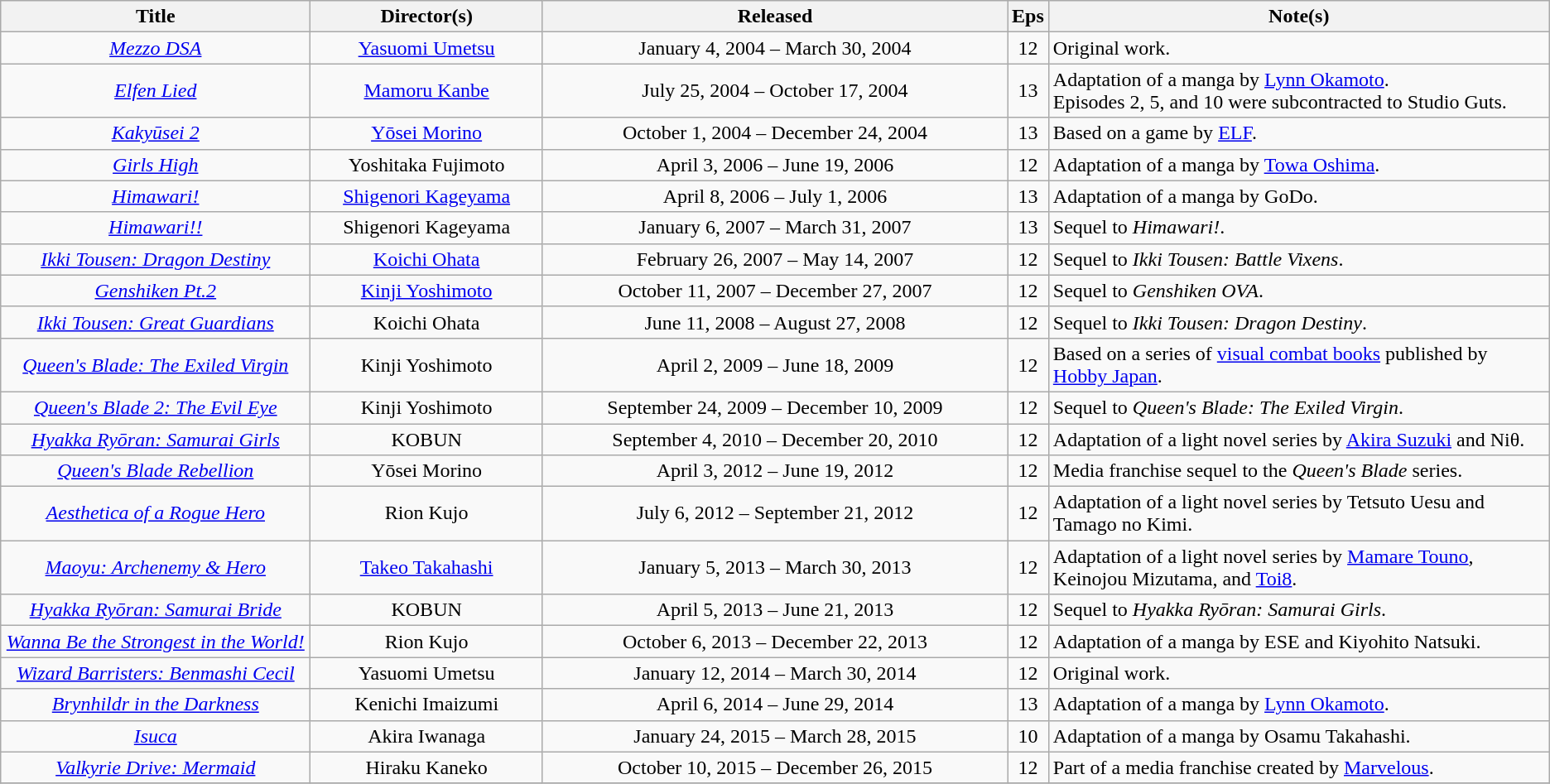<table class="wikitable sortable" style="text-align:center; margin=auto; ">
<tr>
<th scope="col" width=20%>Title</th>
<th scope="col" width=15%>Director(s)</th>
<th scope="col" width=30%>Released</th>
<th scope="col" class="unsortable">Eps</th>
<th scope="col" class="unsortable">Note(s)</th>
</tr>
<tr>
<td><em><a href='#'>Mezzo DSA</a></em></td>
<td><a href='#'>Yasuomi Umetsu</a></td>
<td>January 4, 2004 – March 30, 2004</td>
<td>12</td>
<td style="text-align:left;">Original work.</td>
</tr>
<tr>
<td><em><a href='#'>Elfen Lied</a></em></td>
<td><a href='#'>Mamoru Kanbe</a></td>
<td>July 25, 2004 – October 17, 2004</td>
<td>13</td>
<td style="text-align:left;">Adaptation of a manga by <a href='#'>Lynn Okamoto</a>.<br>Episodes 2, 5, and 10 were subcontracted to Studio Guts.</td>
</tr>
<tr>
<td><em><a href='#'>Kakyūsei 2</a></em></td>
<td><a href='#'>Yōsei Morino</a></td>
<td>October 1, 2004 – December 24, 2004</td>
<td>13</td>
<td style="text-align:left;">Based on a game by <a href='#'>ELF</a>.</td>
</tr>
<tr>
<td><em><a href='#'>Girls High</a></em></td>
<td>Yoshitaka Fujimoto</td>
<td>April 3, 2006 – June 19, 2006</td>
<td>12</td>
<td style="text-align:left;">Adaptation of a manga by <a href='#'>Towa Oshima</a>.</td>
</tr>
<tr>
<td><em><a href='#'>Himawari!</a></em></td>
<td><a href='#'>Shigenori Kageyama</a></td>
<td>April 8, 2006 – July 1, 2006</td>
<td>13</td>
<td style="text-align:left;">Adaptation of a manga by GoDo.</td>
</tr>
<tr>
<td><em><a href='#'>Himawari!!</a></em></td>
<td>Shigenori Kageyama</td>
<td>January 6, 2007 – March 31, 2007</td>
<td>13</td>
<td style="text-align:left;">Sequel to <em>Himawari!</em>.</td>
</tr>
<tr>
<td><em><a href='#'>Ikki Tousen: Dragon Destiny</a></em></td>
<td><a href='#'>Koichi Ohata</a></td>
<td>February 26, 2007 – May 14, 2007</td>
<td>12</td>
<td style="text-align:left;">Sequel to <em>Ikki Tousen: Battle Vixens</em>.</td>
</tr>
<tr>
<td><em><a href='#'>Genshiken Pt.2</a></em></td>
<td><a href='#'>Kinji Yoshimoto</a></td>
<td>October 11, 2007 – December 27, 2007</td>
<td>12</td>
<td style="text-align:left;">Sequel to <em>Genshiken OVA</em>.</td>
</tr>
<tr>
<td><em><a href='#'>Ikki Tousen: Great Guardians</a></em></td>
<td>Koichi Ohata</td>
<td>June 11, 2008 – August 27, 2008</td>
<td>12</td>
<td style="text-align:left;">Sequel to <em>Ikki Tousen: Dragon Destiny</em>.</td>
</tr>
<tr>
<td><em><a href='#'>Queen's Blade: The Exiled Virgin</a></em></td>
<td>Kinji Yoshimoto</td>
<td>April 2, 2009 – June 18, 2009</td>
<td>12</td>
<td style="text-align:left;">Based on a series of <a href='#'>visual combat books</a> published by <a href='#'>Hobby Japan</a>.</td>
</tr>
<tr>
<td><em><a href='#'>Queen's Blade 2: The Evil Eye</a></em></td>
<td>Kinji Yoshimoto</td>
<td>September 24, 2009 – December 10, 2009</td>
<td>12</td>
<td style="text-align:left;">Sequel to <em>Queen's Blade: The Exiled Virgin</em>.</td>
</tr>
<tr>
<td><em><a href='#'>Hyakka Ryōran: Samurai Girls</a></em></td>
<td>KOBUN</td>
<td>September 4, 2010 – December 20, 2010</td>
<td>12</td>
<td style="text-align:left;">Adaptation of a light novel series by <a href='#'>Akira Suzuki</a> and Niθ.</td>
</tr>
<tr>
<td><em><a href='#'>Queen's Blade Rebellion</a></em></td>
<td>Yōsei Morino</td>
<td>April 3, 2012 – June 19, 2012</td>
<td>12</td>
<td style="text-align:left;">Media franchise sequel to the <em>Queen's Blade</em> series.</td>
</tr>
<tr>
<td><em><a href='#'>Aesthetica of a Rogue Hero</a></em></td>
<td>Rion Kujo</td>
<td>July 6, 2012 – September 21, 2012</td>
<td>12</td>
<td style="text-align:left;">Adaptation of a light novel series by Tetsuto Uesu and Tamago no Kimi.</td>
</tr>
<tr>
<td><em><a href='#'>Maoyu: Archenemy & Hero</a></em></td>
<td><a href='#'>Takeo Takahashi</a></td>
<td>January 5, 2013 – March 30, 2013</td>
<td>12</td>
<td style="text-align:left;">Adaptation of a light novel series by <a href='#'>Mamare Touno</a>, Keinojou Mizutama, and <a href='#'>Toi8</a>.</td>
</tr>
<tr>
<td><em><a href='#'>Hyakka Ryōran: Samurai Bride</a></em></td>
<td>KOBUN</td>
<td>April 5, 2013 – June 21, 2013</td>
<td>12</td>
<td style="text-align:left;">Sequel to <em>Hyakka Ryōran: Samurai Girls</em>.</td>
</tr>
<tr>
<td><em><a href='#'>Wanna Be the Strongest in the World!</a></em></td>
<td>Rion Kujo</td>
<td>October 6, 2013 – December 22, 2013</td>
<td>12</td>
<td style="text-align:left;">Adaptation of a manga by ESE and Kiyohito Natsuki.</td>
</tr>
<tr>
<td><em><a href='#'>Wizard Barristers: Benmashi Cecil</a></em></td>
<td>Yasuomi Umetsu</td>
<td>January 12, 2014 – March 30, 2014</td>
<td>12</td>
<td style="text-align:left;">Original work.</td>
</tr>
<tr>
<td><em><a href='#'>Brynhildr in the Darkness</a></em></td>
<td>Kenichi Imaizumi</td>
<td>April 6, 2014 – June 29, 2014</td>
<td>13</td>
<td style="text-align:left;">Adaptation of a manga by <a href='#'>Lynn Okamoto</a>.</td>
</tr>
<tr>
<td><em><a href='#'>Isuca</a></em></td>
<td>Akira Iwanaga</td>
<td>January 24, 2015 – March 28, 2015</td>
<td>10</td>
<td style="text-align:left;">Adaptation of a manga by Osamu Takahashi.</td>
</tr>
<tr>
<td><em><a href='#'>Valkyrie Drive: Mermaid</a></em></td>
<td>Hiraku Kaneko</td>
<td>October 10, 2015 – December 26, 2015</td>
<td>12</td>
<td style="text-align:left;">Part of a media franchise created by <a href='#'>Marvelous</a>.</td>
</tr>
<tr>
</tr>
</table>
